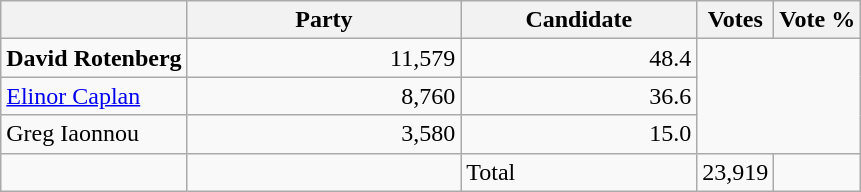<table class="wikitable">
<tr>
<th></th>
<th scope="col" width="175">Party</th>
<th scope="col" width="150">Candidate</th>
<th>Votes</th>
<th>Vote %</th>
</tr>
<tr>
<td><strong>David Rotenberg</strong></td>
<td align=right>11,579</td>
<td align=right>48.4</td>
</tr>
<tr>
<td><a href='#'>Elinor Caplan</a></td>
<td align=right>8,760</td>
<td align=right>36.6</td>
</tr>
<tr>
<td>Greg Iaonnou</td>
<td align=right>3,580</td>
<td align=right>15.0</td>
</tr>
<tr |>
<td></td>
<td></td>
<td>Total</td>
<td align=right>23,919</td>
<td></td>
</tr>
</table>
